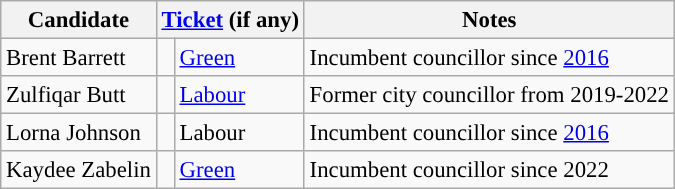<table class="wikitable" style="font-size: 95%">
<tr>
<th>Candidate</th>
<th colspan="2"><a href='#'>Ticket</a> (if any)</th>
<th>Notes</th>
</tr>
<tr>
<td>Brent Barrett</td>
<td style="background-color:"></td>
<td><a href='#'>Green</a></td>
<td>Incumbent councillor since <a href='#'>2016</a></td>
</tr>
<tr>
<td>Zulfiqar Butt</td>
<td style="background-color:"></td>
<td><a href='#'>Labour</a></td>
<td>Former city councillor from 2019-2022</td>
</tr>
<tr>
<td>Lorna Johnson</td>
<td style="background-color:"></td>
<td>Labour</td>
<td>Incumbent councillor since <a href='#'>2016</a></td>
</tr>
<tr>
<td>Kaydee Zabelin</td>
<td style="background-color:"></td>
<td><a href='#'>Green</a></td>
<td>Incumbent councillor since 2022</td>
</tr>
</table>
